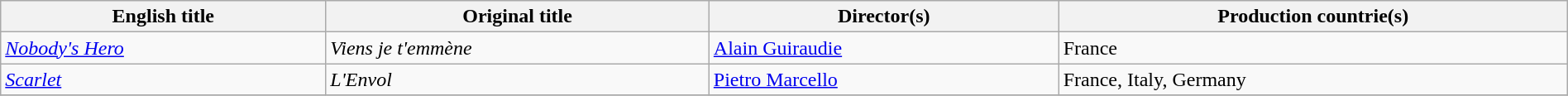<table class="sortable wikitable" style="width:100%; margin-bottom:4px" cellpadding="5">
<tr>
<th scope="col">English title</th>
<th scope="col">Original title</th>
<th scope="col">Director(s)</th>
<th scope="col">Production countrie(s)</th>
</tr>
<tr>
<td><em><a href='#'>Nobody's Hero</a></em></td>
<td><em>Viens je t'emmène</em></td>
<td><a href='#'>Alain Guiraudie</a></td>
<td>France</td>
</tr>
<tr>
<td><em><a href='#'>Scarlet</a></em></td>
<td><em>L'Envol</em></td>
<td><a href='#'>Pietro Marcello</a></td>
<td>France, Italy, Germany</td>
</tr>
<tr>
</tr>
</table>
